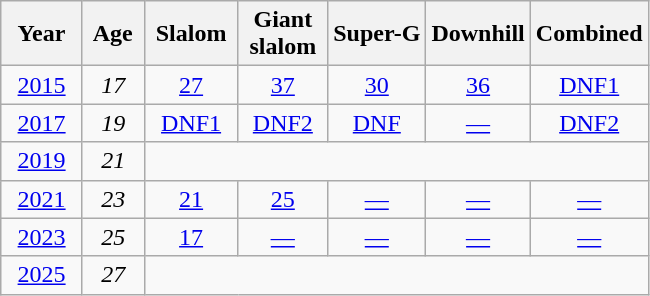<table class=wikitable style="text-align:center">
<tr>
<th>  Year  </th>
<th> Age </th>
<th> Slalom </th>
<th> Giant <br> slalom </th>
<th>Super-G</th>
<th>Downhill</th>
<th>Combined</th>
</tr>
<tr>
<td><a href='#'>2015</a></td>
<td><em>17</em></td>
<td><a href='#'>27</a></td>
<td><a href='#'>37</a></td>
<td><a href='#'>30</a></td>
<td><a href='#'>36</a></td>
<td><a href='#'>DNF1</a></td>
</tr>
<tr>
<td><a href='#'>2017</a></td>
<td><em>19</em></td>
<td><a href='#'>DNF1</a></td>
<td><a href='#'>DNF2</a></td>
<td><a href='#'>DNF</a></td>
<td><a href='#'>—</a></td>
<td><a href='#'>DNF2</a></td>
</tr>
<tr>
<td><a href='#'>2019</a></td>
<td><em>21</em></td>
<td colspan="5"></td>
</tr>
<tr>
<td><a href='#'>2021</a></td>
<td><em>23</em></td>
<td><a href='#'>21</a></td>
<td><a href='#'>25</a></td>
<td><a href='#'>—</a></td>
<td><a href='#'>—</a></td>
<td><a href='#'>—</a></td>
</tr>
<tr>
<td><a href='#'>2023</a></td>
<td><em>25</em></td>
<td><a href='#'>17</a></td>
<td><a href='#'>—</a></td>
<td><a href='#'>—</a></td>
<td><a href='#'>—</a></td>
<td><a href='#'>—</a></td>
</tr>
<tr>
<td><a href='#'>2025</a></td>
<td><em>27</em></td>
<td colspan="5"></td>
</tr>
</table>
